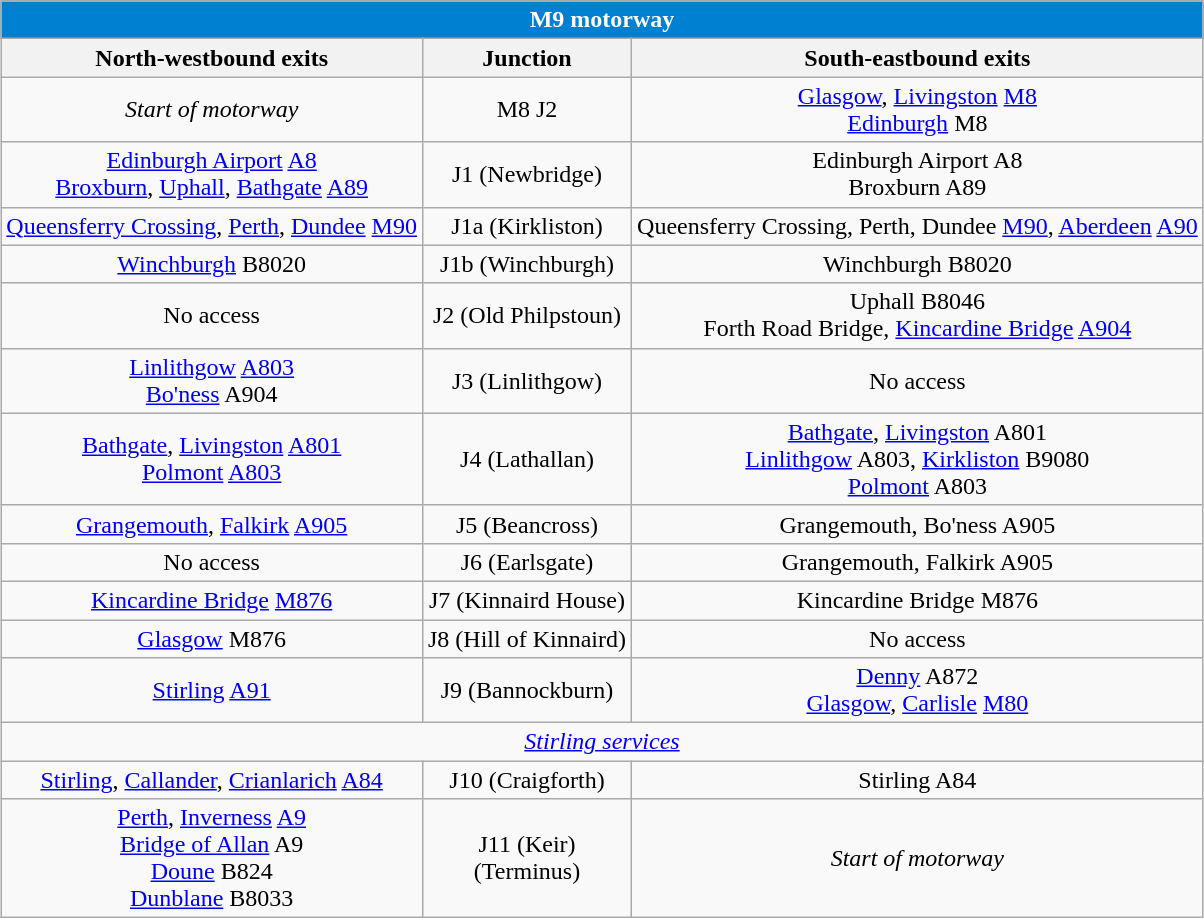<table class="wikitable" style="margin:auto; text-align:center;">
<tr align="center" bgcolor="0080d0" style="color: white;">
<td colspan="3"><strong>M9 motorway</strong></td>
</tr>
<tr>
<th>North-westbound exits</th>
<th>Junction</th>
<th>South-eastbound exits</th>
</tr>
<tr align='center'>
<td><em>Start of motorway</em></td>
<td>M8 J2</td>
<td><a href='#'>Glasgow</a>, <a href='#'>Livingston</a> <a href='#'>M8</a> <br> <a href='#'>Edinburgh</a> M8</td>
</tr>
<tr align='center'>
<td><a href='#'>Edinburgh Airport</a> <a href='#'>A8</a> <br> <a href='#'>Broxburn</a>, <a href='#'>Uphall</a>, <a href='#'>Bathgate</a>  <a href='#'>A89</a></td>
<td>J1 (Newbridge)</td>
<td>Edinburgh Airport A8 <br> Broxburn A89</td>
</tr>
<tr align='center'>
<td><a href='#'>Queensferry Crossing</a>, <a href='#'>Perth</a>, <a href='#'>Dundee</a> <a href='#'>M90</a></td>
<td>J1a (Kirkliston)</td>
<td>Queensferry Crossing, Perth, Dundee <a href='#'>M90</a>, <a href='#'>Aberdeen</a> <a href='#'>A90</a></td>
</tr>
<tr align='center'>
<td><a href='#'>Winchburgh</a> B8020</td>
<td>J1b (Winchburgh)</td>
<td>Winchburgh B8020</td>
</tr>
<tr align='center'>
<td>No access</td>
<td>J2 (Old Philpstoun)</td>
<td>Uphall B8046<br> Forth Road Bridge, <a href='#'>Kincardine Bridge</a> <a href='#'>A904</a></td>
</tr>
<tr align='center'>
<td><a href='#'>Linlithgow</a> <a href='#'>A803</a><br><a href='#'>Bo'ness</a> A904</td>
<td>J3 (Linlithgow)</td>
<td>No access</td>
</tr>
<tr align='center'>
<td><a href='#'>Bathgate</a>, <a href='#'>Livingston</a> <a href='#'>A801</a><br><a href='#'>Polmont</a> <a href='#'>A803</a></td>
<td>J4 (Lathallan)</td>
<td><a href='#'>Bathgate</a>, <a href='#'>Livingston</a> A801<br><a href='#'>Linlithgow</a> A803, <a href='#'>Kirkliston</a> B9080<br><a href='#'>Polmont</a> A803</td>
</tr>
<tr align='center'>
<td><a href='#'>Grangemouth</a>, <a href='#'>Falkirk</a> <a href='#'>A905</a></td>
<td>J5 (Beancross)</td>
<td>Grangemouth, Bo'ness A905</td>
</tr>
<tr align='center'>
<td>No access</td>
<td>J6 (Earlsgate)</td>
<td>Grangemouth, Falkirk A905</td>
</tr>
<tr align='center'>
<td><a href='#'>Kincardine Bridge</a> <a href='#'>M876</a></td>
<td>J7 (Kinnaird House)</td>
<td>Kincardine Bridge M876</td>
</tr>
<tr align='center'>
<td><a href='#'>Glasgow</a> M876</td>
<td>J8 (Hill of Kinnaird)</td>
<td>No access</td>
</tr>
<tr align='center'>
<td><a href='#'>Stirling</a> <a href='#'>A91</a></td>
<td>J9 (Bannockburn)</td>
<td><a href='#'>Denny</a> A872<br><a href='#'>Glasgow</a>, <a href='#'>Carlisle</a> <a href='#'>M80</a></td>
</tr>
<tr align='center'>
<td colspan = 3><em><a href='#'>Stirling services</a></em></td>
</tr>
<tr align='center'>
<td><a href='#'>Stirling</a>, <a href='#'>Callander</a>, <a href='#'>Crianlarich</a> <a href='#'>A84</a></td>
<td>J10 (Craigforth)</td>
<td>Stirling A84</td>
</tr>
<tr align='center'>
<td><a href='#'>Perth</a>, <a href='#'>Inverness</a> <a href='#'>A9</a> <br><a href='#'>Bridge of Allan</a> A9<br><a href='#'>Doune</a> B824<br><a href='#'>Dunblane</a> B8033</td>
<td>J11 (Keir) <br> (Terminus)</td>
<td><em>Start of motorway</em></td>
</tr>
</table>
